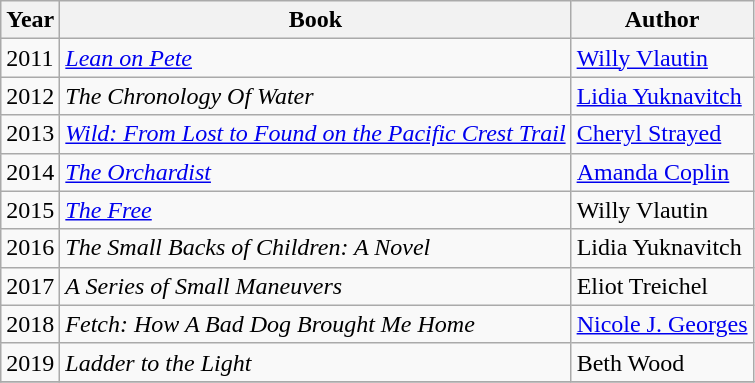<table class="wikitable sortable">
<tr>
<th>Year</th>
<th>Book</th>
<th>Author</th>
</tr>
<tr>
<td>2011</td>
<td><em><a href='#'>Lean on Pete</a></em></td>
<td><a href='#'>Willy Vlautin</a></td>
</tr>
<tr>
<td>2012</td>
<td><em>The Chronology Of Water</em></td>
<td><a href='#'>Lidia Yuknavitch</a></td>
</tr>
<tr>
<td>2013</td>
<td><em><a href='#'>Wild: From Lost to Found on the Pacific Crest Trail</a></em></td>
<td><a href='#'>Cheryl Strayed</a></td>
</tr>
<tr>
<td>2014</td>
<td><em><a href='#'>The Orchardist</a></em></td>
<td><a href='#'>Amanda Coplin</a></td>
</tr>
<tr>
<td>2015</td>
<td><em><a href='#'>The Free</a></em></td>
<td>Willy Vlautin</td>
</tr>
<tr>
<td>2016</td>
<td><em>The Small Backs of Children: A Novel</em></td>
<td>Lidia Yuknavitch</td>
</tr>
<tr>
<td>2017</td>
<td><em>A Series of Small Maneuvers</em></td>
<td>Eliot Treichel</td>
</tr>
<tr>
<td>2018</td>
<td><em>Fetch: How A Bad Dog Brought Me Home</em></td>
<td><a href='#'>Nicole J. Georges</a></td>
</tr>
<tr>
<td>2019</td>
<td><em>Ladder to the Light</em></td>
<td>Beth Wood</td>
</tr>
<tr>
</tr>
</table>
